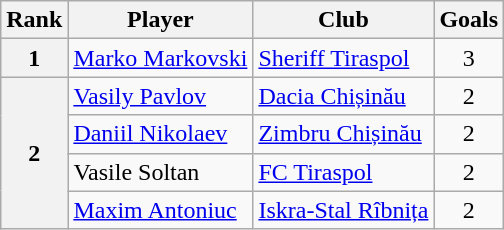<table class="wikitable">
<tr>
<th>Rank</th>
<th>Player</th>
<th>Club</th>
<th>Goals</th>
</tr>
<tr>
<th rowspan=1 align=center>1</th>
<td> <a href='#'>Marko Markovski</a></td>
<td><a href='#'>Sheriff Tiraspol</a></td>
<td align=center>3</td>
</tr>
<tr>
<th rowspan=4 align=center>2</th>
<td> <a href='#'>Vasily Pavlov</a></td>
<td><a href='#'>Dacia Chișinău</a></td>
<td align=center>2</td>
</tr>
<tr>
<td> <a href='#'>Daniil Nikolaev</a></td>
<td><a href='#'>Zimbru Chișinău</a></td>
<td align=center>2</td>
</tr>
<tr>
<td> Vasile Soltan</td>
<td><a href='#'>FC Tiraspol</a></td>
<td align=center>2</td>
</tr>
<tr>
<td> <a href='#'>Maxim Antoniuc</a></td>
<td><a href='#'>Iskra-Stal Rîbnița</a></td>
<td align=center>2</td>
</tr>
</table>
